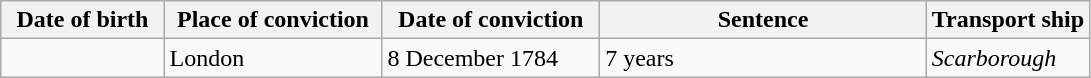<table class="wikitable sortable plainrowheaders" style="width=1024px;">
<tr>
<th style="width: 15%;">Date of birth</th>
<th style="width: 20%;">Place of conviction</th>
<th style="width: 20%;">Date of conviction</th>
<th style="width: 30%;">Sentence</th>
<th style="width: 15%;">Transport ship</th>
</tr>
<tr>
<td></td>
<td>London</td>
<td>8 December 1784</td>
<td>7 years</td>
<td><em>Scarborough</em></td>
</tr>
</table>
